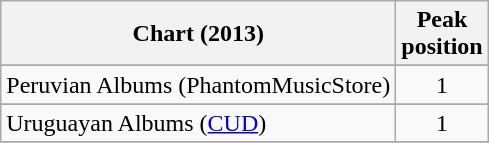<table class="wikitable sortable plainrowheaders">
<tr>
<th>Chart (2013)</th>
<th>Peak<br>position</th>
</tr>
<tr>
</tr>
<tr>
</tr>
<tr>
</tr>
<tr>
<td>Peruvian Albums (PhantomMusicStore)</td>
<td style="text-align:center;">1</td>
</tr>
<tr>
</tr>
<tr>
</tr>
<tr>
</tr>
<tr>
</tr>
<tr>
</tr>
<tr>
</tr>
<tr>
<td>Uruguayan Albums (<a href='#'>CUD</a>)</td>
<td style="text-align:center;">1</td>
</tr>
<tr>
</tr>
</table>
